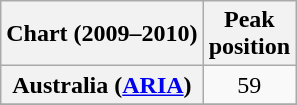<table class="wikitable sortable plainrowheaders">
<tr>
<th>Chart (2009–2010)</th>
<th>Peak<br>position</th>
</tr>
<tr>
<th scope="row">Australia (<a href='#'>ARIA</a>)</th>
<td align="center">59</td>
</tr>
<tr>
</tr>
<tr>
</tr>
<tr>
</tr>
<tr>
</tr>
<tr>
</tr>
</table>
